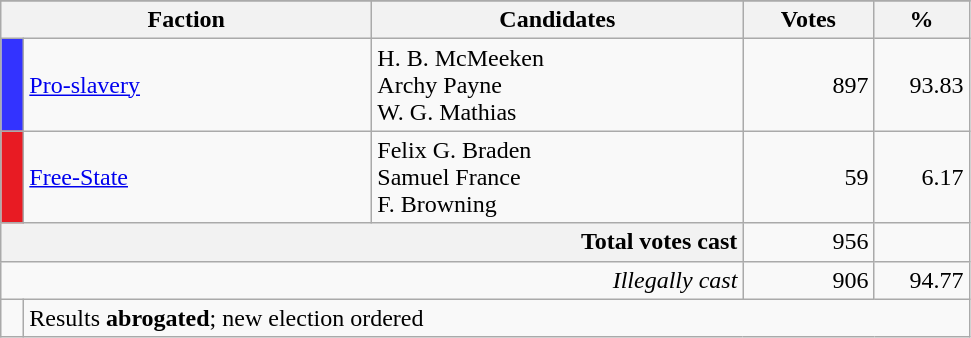<table class="wikitable plainrowheaders" style="text-align:center;">
<tr>
</tr>
<tr>
<th scope="col" colspan="2" style="width: 15em">Faction</th>
<th scope="col" style="width: 15em">Candidates</th>
<th scope="col" style="width: 5em">Votes</th>
<th scope="col" style="width: 3.5em">%</th>
</tr>
<tr>
<td style="width: 0.5em; background-color:#3333FF"></td>
<td style="text-align: left"><a href='#'>Pro-slavery</a></td>
<td style="text-align: left">H. B. McMeeken<br>Archy Payne<br>W. G. Mathias</td>
<td style="text-align: right; margin-right: 0.5em">897</td>
<td style="text-align: right; margin-right: 0.5em">93.83</td>
</tr>
<tr>
<td style="width: 0.5em; background-color:#E81B23"></td>
<td style="text-align: left"><a href='#'>Free-State</a></td>
<td style="text-align: left">Felix G. Braden<br>Samuel France<br>F. Browning</td>
<td style="text-align: right; margin-right: 0.5em">59</td>
<td style="text-align: right; margin-right: 0.5em">6.17</td>
</tr>
<tr>
<th colspan="3" style="text-align:right;">Total votes cast</th>
<td style="text-align:right;">956</td>
<td style="text-align:right;"></td>
</tr>
<tr>
<td colspan="3" style="text-align:right;"><em>Illegally cast</em></td>
<td style="text-align:right;">906</td>
<td style="text-align:right;">94.77</td>
</tr>
<tr>
<td style="width: 0.5em;"></td>
<td colspan="4" style="text-align:left;">Results <strong>abrogated</strong>; new election ordered</td>
</tr>
</table>
